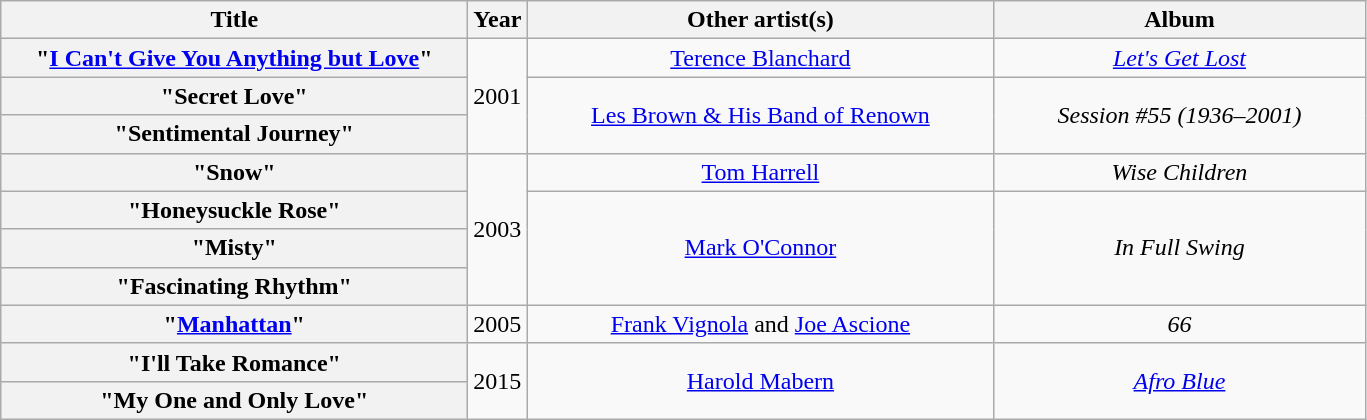<table class="wikitable plainrowheaders" style="text-align:center;">
<tr>
<th scope="col" style="width:19em;">Title</th>
<th scope="col" style="width:1em;">Year</th>
<th scope="col" style="width:19em;">Other artist(s)</th>
<th scope="col" style="width:15em;">Album</th>
</tr>
<tr>
<th scope="row">"<a href='#'>I Can't Give You Anything but Love</a>"</th>
<td rowspan="3">2001</td>
<td><a href='#'>Terence Blanchard</a></td>
<td><em><a href='#'>Let's Get Lost</a></em></td>
</tr>
<tr>
<th scope="row">"Secret Love"</th>
<td rowspan="2"><a href='#'>Les Brown & His Band of Renown</a></td>
<td rowspan="2"><em>Session #55 (1936–2001)</em></td>
</tr>
<tr>
<th scope="row">"Sentimental Journey"</th>
</tr>
<tr>
<th scope="row">"Snow"</th>
<td rowspan="4">2003</td>
<td><a href='#'>Tom Harrell</a></td>
<td><em>Wise Children</em></td>
</tr>
<tr>
<th scope="row">"Honeysuckle Rose"</th>
<td rowspan="3"><a href='#'>Mark O'Connor</a></td>
<td rowspan="3"><em>In Full Swing</em></td>
</tr>
<tr>
<th scope="row">"Misty"</th>
</tr>
<tr>
<th scope="row">"Fascinating Rhythm"</th>
</tr>
<tr>
<th scope="row">"<a href='#'>Manhattan</a>"</th>
<td>2005</td>
<td><a href='#'>Frank Vignola</a> and <a href='#'>Joe Ascione</a></td>
<td><em>66</em></td>
</tr>
<tr>
<th scope="row">"I'll Take Romance"</th>
<td rowspan="2">2015</td>
<td rowspan="2"><a href='#'>Harold Mabern</a></td>
<td rowspan="2"><em><a href='#'>Afro Blue</a></em></td>
</tr>
<tr>
<th scope="row">"My One and Only Love"</th>
</tr>
</table>
